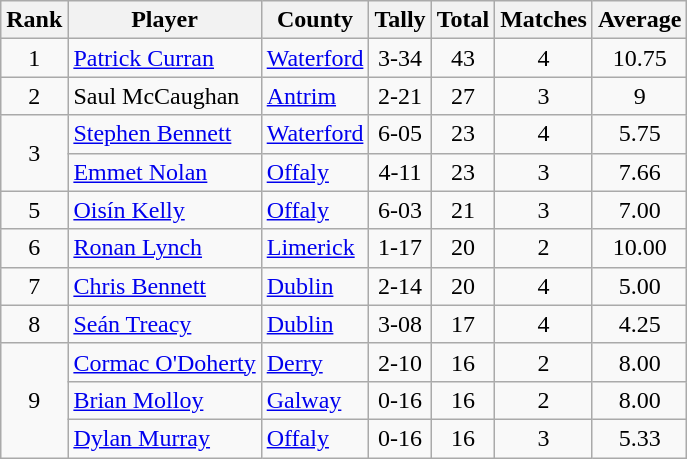<table class="wikitable">
<tr>
<th>Rank</th>
<th>Player</th>
<th>County</th>
<th>Tally</th>
<th>Total</th>
<th>Matches</th>
<th>Average</th>
</tr>
<tr>
<td rowspan=1 align=center>1</td>
<td><a href='#'>Patrick Curran</a></td>
<td><a href='#'>Waterford</a></td>
<td align=center>3-34</td>
<td align=center>43</td>
<td align=center>4</td>
<td align=center>10.75</td>
</tr>
<tr>
<td rowspan=1 align=center>2</td>
<td>Saul McCaughan</td>
<td><a href='#'>Antrim</a></td>
<td align=center>2-21</td>
<td align=center>27</td>
<td align=center>3</td>
<td align=center>9</td>
</tr>
<tr>
<td rowspan=2 align=center>3</td>
<td><a href='#'>Stephen Bennett</a></td>
<td><a href='#'>Waterford</a></td>
<td align=center>6-05</td>
<td align=center>23</td>
<td align=center>4</td>
<td align=center>5.75</td>
</tr>
<tr>
<td><a href='#'>Emmet Nolan</a></td>
<td><a href='#'>Offaly</a></td>
<td align=center>4-11</td>
<td align=center>23</td>
<td align=center>3</td>
<td align=center>7.66</td>
</tr>
<tr>
<td rowspan=1 align=center>5</td>
<td><a href='#'>Oisín Kelly</a></td>
<td><a href='#'>Offaly</a></td>
<td align=center>6-03</td>
<td align=center>21</td>
<td align=center>3</td>
<td align=center>7.00</td>
</tr>
<tr>
<td rowspan=1 align=center>6</td>
<td><a href='#'>Ronan Lynch</a></td>
<td><a href='#'>Limerick</a></td>
<td align=center>1-17</td>
<td align=center>20</td>
<td align=center>2</td>
<td align=center>10.00</td>
</tr>
<tr>
<td rowspan=1 align=center>7</td>
<td><a href='#'>Chris Bennett</a></td>
<td><a href='#'>Dublin</a></td>
<td align=center>2-14</td>
<td align=center>20</td>
<td align=center>4</td>
<td align=center>5.00</td>
</tr>
<tr>
<td rowspan=1 align=center>8</td>
<td><a href='#'>Seán Treacy</a></td>
<td><a href='#'>Dublin</a></td>
<td align=center>3-08</td>
<td align=center>17</td>
<td align=center>4</td>
<td align=center>4.25</td>
</tr>
<tr>
<td rowspan=3 align=center>9</td>
<td><a href='#'>Cormac O'Doherty</a></td>
<td><a href='#'>Derry</a></td>
<td align=center>2-10</td>
<td align=center>16</td>
<td align=center>2</td>
<td align=center>8.00</td>
</tr>
<tr>
<td><a href='#'>Brian Molloy</a></td>
<td><a href='#'>Galway</a></td>
<td align=center>0-16</td>
<td align=center>16</td>
<td align=center>2</td>
<td align=center>8.00</td>
</tr>
<tr>
<td><a href='#'>Dylan Murray</a></td>
<td><a href='#'>Offaly</a></td>
<td align=center>0-16</td>
<td align=center>16</td>
<td align=center>3</td>
<td align=center>5.33</td>
</tr>
</table>
